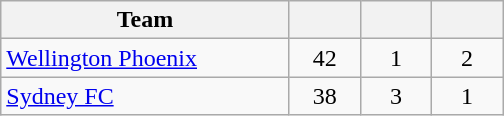<table class="wikitable" style="text-align:center;">
<tr>
<th width=185>Team</th>
<th width=40></th>
<th width=40></th>
<th width=40></th>
</tr>
<tr>
<td align=left> <a href='#'>Wellington Phoenix</a></td>
<td>42</td>
<td>1</td>
<td>2</td>
</tr>
<tr>
<td align=left> <a href='#'>Sydney FC</a></td>
<td>38</td>
<td>3</td>
<td>1</td>
</tr>
</table>
